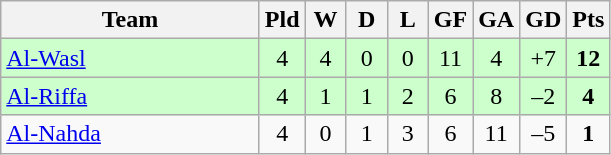<table class="wikitable" style="text-align:center;">
<tr>
<th width=165>Team</th>
<th width=20>Pld</th>
<th width=20>W</th>
<th width=20>D</th>
<th width=20>L</th>
<th width=20>GF</th>
<th width=20>GA</th>
<th width=20>GD</th>
<th width=20>Pts</th>
</tr>
<tr bgcolor=ccffcc>
<td style="text-align:left;"> <a href='#'>Al-Wasl</a></td>
<td>4</td>
<td>4</td>
<td>0</td>
<td>0</td>
<td>11</td>
<td>4</td>
<td>+7</td>
<td><strong>12</strong></td>
</tr>
<tr bgcolor=ccffcc>
<td style="text-align:left;"> <a href='#'>Al-Riffa</a></td>
<td>4</td>
<td>1</td>
<td>1</td>
<td>2</td>
<td>6</td>
<td>8</td>
<td>–2</td>
<td><strong>4</strong></td>
</tr>
<tr>
<td style="text-align:left;"> <a href='#'>Al-Nahda</a></td>
<td>4</td>
<td>0</td>
<td>1</td>
<td>3</td>
<td>6</td>
<td>11</td>
<td>–5</td>
<td><strong>1</strong></td>
</tr>
</table>
